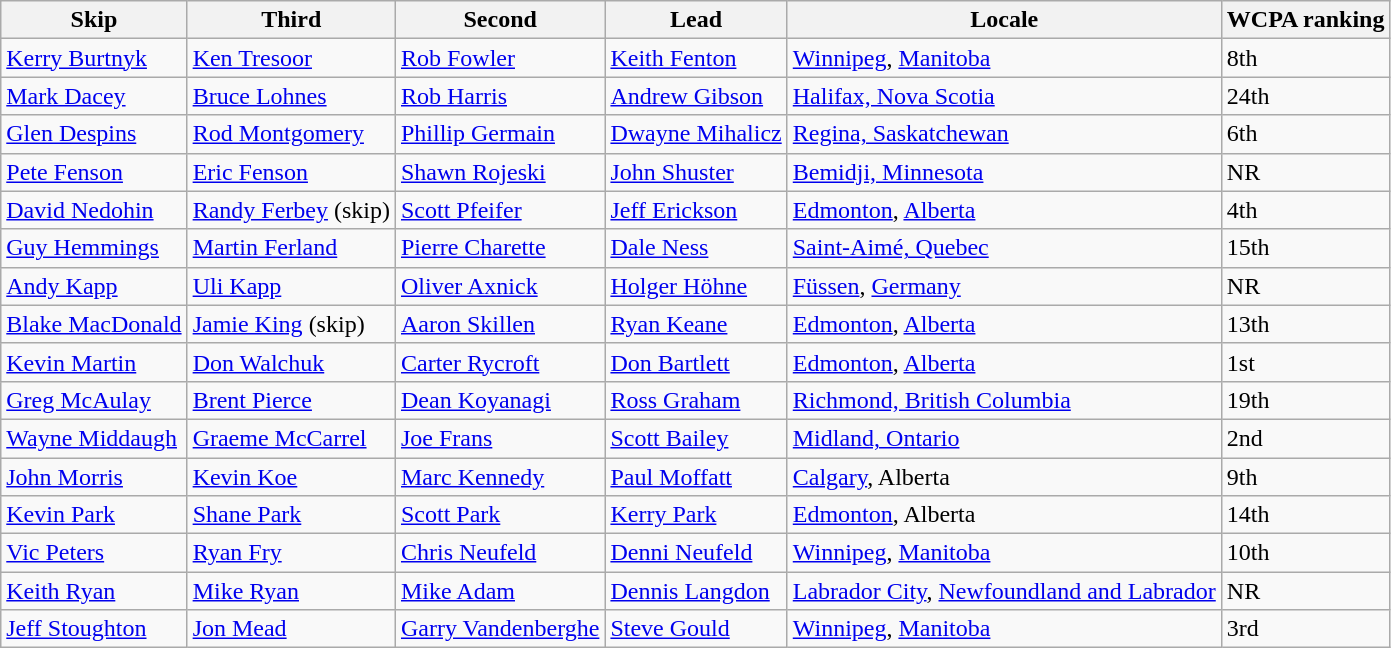<table class="wikitable">
<tr>
<th>Skip</th>
<th>Third</th>
<th>Second</th>
<th>Lead</th>
<th>Locale</th>
<th>WCPA ranking</th>
</tr>
<tr>
<td><a href='#'>Kerry Burtnyk</a></td>
<td><a href='#'>Ken Tresoor</a></td>
<td><a href='#'>Rob Fowler</a></td>
<td><a href='#'>Keith Fenton</a></td>
<td> <a href='#'>Winnipeg</a>, <a href='#'>Manitoba</a></td>
<td>8th</td>
</tr>
<tr>
<td><a href='#'>Mark Dacey</a></td>
<td><a href='#'>Bruce Lohnes</a></td>
<td><a href='#'>Rob Harris</a></td>
<td><a href='#'>Andrew Gibson</a></td>
<td> <a href='#'>Halifax, Nova Scotia</a></td>
<td>24th</td>
</tr>
<tr>
<td><a href='#'>Glen Despins</a></td>
<td><a href='#'>Rod Montgomery</a></td>
<td><a href='#'>Phillip Germain</a></td>
<td><a href='#'>Dwayne Mihalicz</a></td>
<td> <a href='#'>Regina, Saskatchewan</a></td>
<td>6th</td>
</tr>
<tr>
<td><a href='#'>Pete Fenson</a></td>
<td><a href='#'>Eric Fenson</a></td>
<td><a href='#'>Shawn Rojeski</a></td>
<td><a href='#'>John Shuster</a></td>
<td> <a href='#'>Bemidji, Minnesota</a></td>
<td>NR</td>
</tr>
<tr>
<td><a href='#'>David Nedohin</a></td>
<td><a href='#'>Randy Ferbey</a> (skip)</td>
<td><a href='#'>Scott Pfeifer</a></td>
<td><a href='#'>Jeff Erickson</a></td>
<td> <a href='#'>Edmonton</a>, <a href='#'>Alberta</a></td>
<td>4th</td>
</tr>
<tr>
<td><a href='#'>Guy Hemmings</a></td>
<td><a href='#'>Martin Ferland</a></td>
<td><a href='#'>Pierre Charette</a></td>
<td><a href='#'>Dale Ness</a></td>
<td> <a href='#'>Saint-Aimé, Quebec</a></td>
<td>15th</td>
</tr>
<tr>
<td><a href='#'>Andy Kapp</a></td>
<td><a href='#'>Uli Kapp</a></td>
<td><a href='#'>Oliver Axnick</a></td>
<td><a href='#'>Holger Höhne</a></td>
<td> <a href='#'>Füssen</a>, <a href='#'>Germany</a></td>
<td>NR</td>
</tr>
<tr>
<td><a href='#'>Blake MacDonald</a></td>
<td><a href='#'>Jamie King</a> (skip)</td>
<td><a href='#'>Aaron Skillen</a></td>
<td><a href='#'>Ryan Keane</a></td>
<td> <a href='#'>Edmonton</a>, <a href='#'>Alberta</a></td>
<td>13th</td>
</tr>
<tr>
<td><a href='#'>Kevin Martin</a></td>
<td><a href='#'>Don Walchuk</a></td>
<td><a href='#'>Carter Rycroft</a></td>
<td><a href='#'>Don Bartlett</a></td>
<td> <a href='#'>Edmonton</a>, <a href='#'>Alberta</a></td>
<td>1st</td>
</tr>
<tr>
<td><a href='#'>Greg McAulay</a></td>
<td><a href='#'>Brent Pierce</a></td>
<td><a href='#'>Dean Koyanagi</a></td>
<td><a href='#'>Ross Graham</a></td>
<td> <a href='#'>Richmond, British Columbia</a></td>
<td>19th</td>
</tr>
<tr>
<td><a href='#'>Wayne Middaugh</a></td>
<td><a href='#'>Graeme McCarrel</a></td>
<td><a href='#'>Joe Frans</a></td>
<td><a href='#'>Scott Bailey</a></td>
<td> <a href='#'>Midland, Ontario</a></td>
<td>2nd</td>
</tr>
<tr>
<td><a href='#'>John Morris</a></td>
<td><a href='#'>Kevin Koe</a></td>
<td><a href='#'>Marc Kennedy</a></td>
<td><a href='#'>Paul Moffatt</a></td>
<td> <a href='#'>Calgary</a>, Alberta</td>
<td>9th</td>
</tr>
<tr>
<td><a href='#'>Kevin Park</a></td>
<td><a href='#'>Shane Park</a></td>
<td><a href='#'>Scott Park</a></td>
<td><a href='#'>Kerry Park</a></td>
<td> <a href='#'>Edmonton</a>, Alberta</td>
<td>14th</td>
</tr>
<tr>
<td><a href='#'>Vic Peters</a></td>
<td><a href='#'>Ryan Fry</a></td>
<td><a href='#'>Chris Neufeld</a></td>
<td><a href='#'>Denni Neufeld</a></td>
<td> <a href='#'>Winnipeg</a>, <a href='#'>Manitoba</a></td>
<td>10th</td>
</tr>
<tr>
<td><a href='#'>Keith Ryan</a></td>
<td><a href='#'>Mike Ryan</a></td>
<td><a href='#'>Mike Adam</a></td>
<td><a href='#'>Dennis Langdon</a></td>
<td> <a href='#'>Labrador City</a>, <a href='#'>Newfoundland and Labrador</a></td>
<td>NR</td>
</tr>
<tr>
<td><a href='#'>Jeff Stoughton</a></td>
<td><a href='#'>Jon Mead</a></td>
<td><a href='#'>Garry Vandenberghe</a></td>
<td><a href='#'>Steve Gould</a></td>
<td> <a href='#'>Winnipeg</a>, <a href='#'>Manitoba</a></td>
<td>3rd</td>
</tr>
</table>
